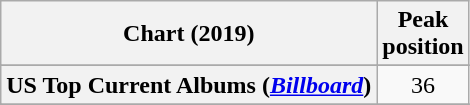<table class="wikitable sortable plainrowheaders" style="text-align:center">
<tr>
<th scope="col">Chart (2019)</th>
<th scope="col">Peak<br>position</th>
</tr>
<tr>
</tr>
<tr>
<th scope="row">US Top Current Albums (<em><a href='#'>Billboard</a></em>)</th>
<td>36</td>
</tr>
<tr>
</tr>
<tr>
</tr>
</table>
